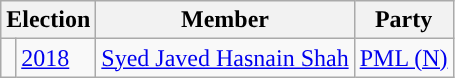<table class="wikitable">
<tr>
<th colspan="2">Election</th>
<th>Member</th>
<th>Party</th>
</tr>
<tr>
<td style="background-color: "></td>
<td><a href='#'>2018</a></td>
<td><a href='#'>Syed Javed Hasnain Shah</a></td>
<td><a href='#'>PML (N)</a></td>
</tr>
</table>
